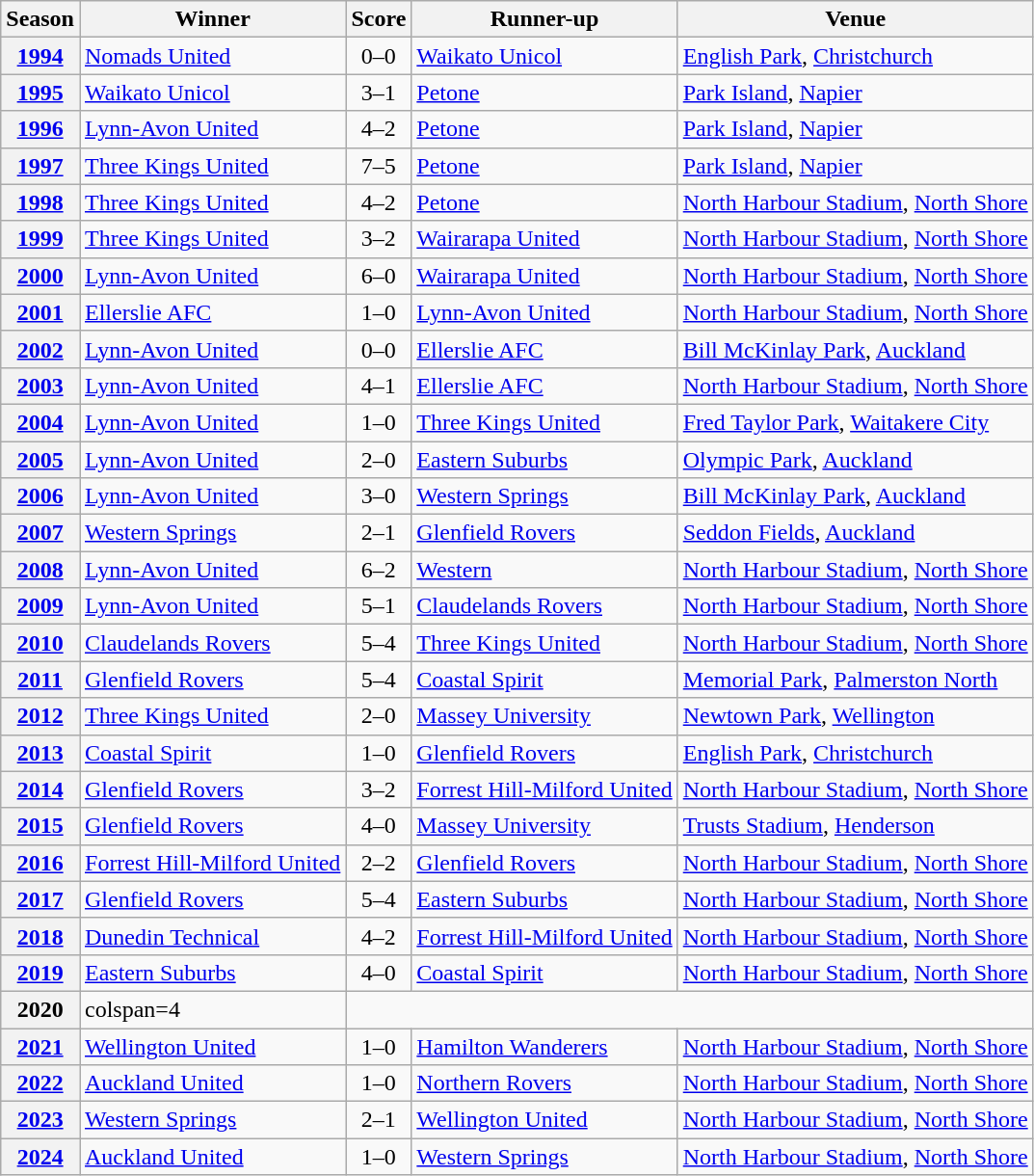<table class="sortable plainrowheaders wikitable">
<tr>
<th scope=col>Season</th>
<th scope=col>Winner</th>
<th scope=col>Score</th>
<th scope=col>Runner-up</th>
<th scope=col>Venue</th>
</tr>
<tr>
<th scope=row style=text-align:center><a href='#'>1994</a></th>
<td><a href='#'>Nomads United</a></td>
<td align=center>0–0<br></td>
<td><a href='#'>Waikato Unicol</a></td>
<td><a href='#'>English Park</a>, <a href='#'>Christchurch</a></td>
</tr>
<tr>
<th scope=row style=text-align:center><a href='#'>1995</a></th>
<td><a href='#'>Waikato Unicol</a></td>
<td align=center>3–1</td>
<td><a href='#'>Petone</a></td>
<td><a href='#'>Park Island</a>, <a href='#'>Napier</a></td>
</tr>
<tr>
<th scope=row style=text-align:center><a href='#'>1996</a></th>
<td><a href='#'>Lynn-Avon United</a></td>
<td align=center>4–2</td>
<td><a href='#'>Petone</a></td>
<td><a href='#'>Park Island</a>, <a href='#'>Napier</a></td>
</tr>
<tr>
<th scope=row style=text-align:center><a href='#'>1997</a></th>
<td><a href='#'>Three Kings United</a></td>
<td align=center>7–5</td>
<td><a href='#'>Petone</a></td>
<td><a href='#'>Park Island</a>, <a href='#'>Napier</a></td>
</tr>
<tr>
<th scope=row style=text-align:center><a href='#'>1998</a></th>
<td><a href='#'>Three Kings United</a></td>
<td align=center>4–2</td>
<td><a href='#'>Petone</a></td>
<td><a href='#'>North Harbour Stadium</a>, <a href='#'>North Shore</a></td>
</tr>
<tr>
<th scope=row style=text-align:center><a href='#'>1999</a></th>
<td><a href='#'>Three Kings United</a></td>
<td align=center>3–2</td>
<td><a href='#'>Wairarapa United</a></td>
<td><a href='#'>North Harbour Stadium</a>, <a href='#'>North Shore</a></td>
</tr>
<tr>
<th scope=row style=text-align:center><a href='#'>2000</a></th>
<td><a href='#'>Lynn-Avon United</a></td>
<td align=center>6–0</td>
<td><a href='#'>Wairarapa United</a></td>
<td><a href='#'>North Harbour Stadium</a>, <a href='#'>North Shore</a></td>
</tr>
<tr>
<th scope=row style=text-align:center><a href='#'>2001</a></th>
<td><a href='#'>Ellerslie AFC</a></td>
<td align=center>1–0</td>
<td><a href='#'>Lynn-Avon United</a></td>
<td><a href='#'>North Harbour Stadium</a>, <a href='#'>North Shore</a></td>
</tr>
<tr>
<th scope=row style=text-align:center><a href='#'>2002</a></th>
<td><a href='#'>Lynn-Avon United</a></td>
<td align=center>0–0<br></td>
<td><a href='#'>Ellerslie AFC</a></td>
<td><a href='#'>Bill McKinlay Park</a>, <a href='#'>Auckland</a></td>
</tr>
<tr>
<th scope=row style=text-align:center><a href='#'>2003</a></th>
<td><a href='#'>Lynn-Avon United</a></td>
<td align=center>4–1</td>
<td><a href='#'>Ellerslie AFC</a></td>
<td><a href='#'>North Harbour Stadium</a>, <a href='#'>North Shore</a></td>
</tr>
<tr>
<th scope=row style=text-align:center><a href='#'>2004</a></th>
<td><a href='#'>Lynn-Avon United</a></td>
<td align=center>1–0</td>
<td><a href='#'>Three Kings United</a></td>
<td><a href='#'>Fred Taylor Park</a>, <a href='#'>Waitakere City</a></td>
</tr>
<tr>
<th scope=row style=text-align:center><a href='#'>2005</a></th>
<td><a href='#'>Lynn-Avon United</a></td>
<td align=center>2–0</td>
<td><a href='#'>Eastern Suburbs</a></td>
<td><a href='#'>Olympic Park</a>, <a href='#'>Auckland</a></td>
</tr>
<tr>
<th scope=row style=text-align:center><a href='#'>2006</a></th>
<td><a href='#'>Lynn-Avon United</a></td>
<td align=center>3–0</td>
<td><a href='#'>Western Springs</a></td>
<td><a href='#'>Bill McKinlay Park</a>, <a href='#'>Auckland</a></td>
</tr>
<tr>
<th scope=row style=text-align:center><a href='#'>2007</a></th>
<td><a href='#'>Western Springs</a></td>
<td align=center>2–1</td>
<td><a href='#'>Glenfield Rovers</a></td>
<td><a href='#'>Seddon Fields</a>, <a href='#'>Auckland</a></td>
</tr>
<tr>
<th scope=row style=text-align:center><a href='#'>2008</a></th>
<td><a href='#'>Lynn-Avon United</a></td>
<td align=center>6–2</td>
<td><a href='#'>Western</a></td>
<td><a href='#'>North Harbour Stadium</a>, <a href='#'>North Shore</a></td>
</tr>
<tr>
<th scope=row style=text-align:center><a href='#'>2009</a></th>
<td><a href='#'>Lynn-Avon United</a></td>
<td align=center>5–1</td>
<td><a href='#'>Claudelands Rovers</a></td>
<td><a href='#'>North Harbour Stadium</a>, <a href='#'>North Shore</a></td>
</tr>
<tr>
<th scope=row style=text-align:center><a href='#'>2010</a></th>
<td><a href='#'>Claudelands Rovers</a></td>
<td align=center>5–4</td>
<td><a href='#'>Three Kings United</a></td>
<td><a href='#'>North Harbour Stadium</a>, <a href='#'>North Shore</a></td>
</tr>
<tr>
<th scope=row style=text-align:center><a href='#'>2011</a></th>
<td><a href='#'>Glenfield Rovers</a></td>
<td align=center>5–4</td>
<td><a href='#'>Coastal Spirit</a></td>
<td><a href='#'>Memorial Park</a>, <a href='#'>Palmerston North</a></td>
</tr>
<tr>
<th scope=row style=text-align:center><a href='#'>2012</a></th>
<td><a href='#'>Three Kings United</a></td>
<td align=center>2–0</td>
<td><a href='#'>Massey University</a></td>
<td><a href='#'>Newtown Park</a>, <a href='#'>Wellington</a></td>
</tr>
<tr>
<th scope=row style=text-align:center><a href='#'>2013</a></th>
<td><a href='#'>Coastal Spirit</a></td>
<td align=center>1–0</td>
<td><a href='#'>Glenfield Rovers</a></td>
<td><a href='#'>English Park</a>, <a href='#'>Christchurch</a></td>
</tr>
<tr>
<th scope=row style=text-align:center><a href='#'>2014</a></th>
<td><a href='#'>Glenfield Rovers</a></td>
<td align=center>3–2</td>
<td><a href='#'>Forrest Hill-Milford United</a></td>
<td><a href='#'>North Harbour Stadium</a>, <a href='#'>North Shore</a></td>
</tr>
<tr>
<th scope=row style=text-align:center><a href='#'>2015</a></th>
<td><a href='#'>Glenfield Rovers</a></td>
<td align=center>4–0</td>
<td><a href='#'>Massey University</a></td>
<td><a href='#'>Trusts Stadium</a>, <a href='#'>Henderson</a></td>
</tr>
<tr>
<th scope=row style=text-align:center><a href='#'>2016</a></th>
<td><a href='#'>Forrest Hill-Milford United</a></td>
<td align=center>2–2<br></td>
<td><a href='#'>Glenfield Rovers</a></td>
<td><a href='#'>North Harbour Stadium</a>, <a href='#'>North Shore</a></td>
</tr>
<tr>
<th scope=row style=text-align:center><a href='#'>2017</a></th>
<td><a href='#'>Glenfield Rovers</a></td>
<td align=center>5–4</td>
<td><a href='#'>Eastern Suburbs</a></td>
<td><a href='#'>North Harbour Stadium</a>, <a href='#'>North Shore</a></td>
</tr>
<tr>
<th scope=row style=text-align:center><a href='#'>2018</a></th>
<td><a href='#'>Dunedin Technical</a></td>
<td align=center>4–2</td>
<td><a href='#'>Forrest Hill-Milford United</a></td>
<td><a href='#'>North Harbour Stadium</a>, <a href='#'>North Shore</a></td>
</tr>
<tr>
<th scope=row style=text-align:center><a href='#'>2019</a></th>
<td><a href='#'>Eastern Suburbs</a></td>
<td align=center>4–0</td>
<td><a href='#'>Coastal Spirit</a></td>
<td><a href='#'>North Harbour Stadium</a>, <a href='#'>North Shore</a></td>
</tr>
<tr>
<th scope=row style=text-align:center>2020</th>
<td>colspan=4 </td>
</tr>
<tr>
<th scope=row style=text-align:center><a href='#'>2021</a></th>
<td><a href='#'>Wellington United</a></td>
<td align=center>1–0</td>
<td><a href='#'>Hamilton Wanderers</a></td>
<td><a href='#'>North Harbour Stadium</a>, <a href='#'>North Shore</a></td>
</tr>
<tr>
<th scope=row style=text-align:center><a href='#'>2022</a></th>
<td><a href='#'>Auckland United</a></td>
<td align=center>1–0</td>
<td><a href='#'>Northern Rovers</a></td>
<td><a href='#'>North Harbour Stadium</a>, <a href='#'>North Shore</a></td>
</tr>
<tr>
<th scope=row style=text-align:center><a href='#'>2023</a></th>
<td><a href='#'>Western Springs</a></td>
<td align=center>2–1</td>
<td><a href='#'>Wellington United</a></td>
<td><a href='#'>North Harbour Stadium</a>, <a href='#'>North Shore</a></td>
</tr>
<tr>
<th scope=row style=text-align:center><a href='#'>2024</a></th>
<td><a href='#'>Auckland United</a></td>
<td align=center>1–0</td>
<td><a href='#'>Western Springs</a></td>
<td><a href='#'>North Harbour Stadium</a>, <a href='#'>North Shore</a></td>
</tr>
</table>
